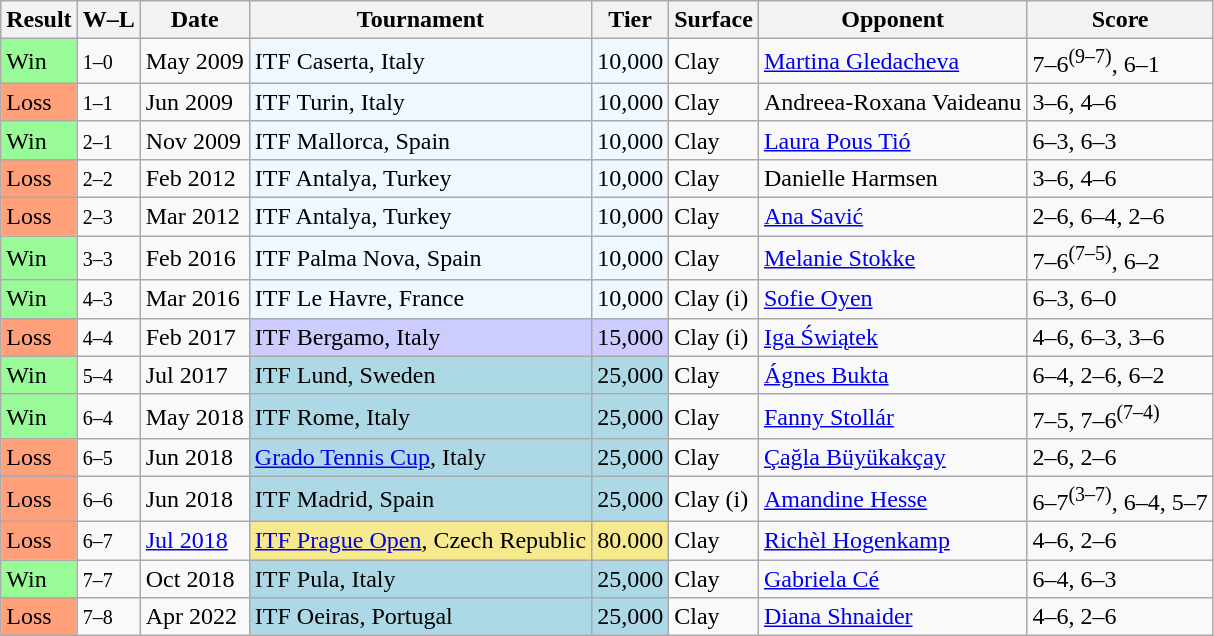<table class="sortable wikitable">
<tr>
<th>Result</th>
<th class="unsortable">W–L</th>
<th>Date</th>
<th>Tournament</th>
<th>Tier</th>
<th>Surface</th>
<th>Opponent</th>
<th class="unsortable">Score</th>
</tr>
<tr>
<td style="background:#98fb98;">Win</td>
<td><small>1–0</small></td>
<td>May 2009</td>
<td style="background:#f0f8ff;">ITF Caserta, Italy</td>
<td style="background:#f0f8ff;">10,000</td>
<td>Clay</td>
<td> <a href='#'>Martina Gledacheva</a></td>
<td>7–6<sup>(9–7)</sup>, 6–1</td>
</tr>
<tr>
<td style="background:#ffa07a;">Loss</td>
<td><small>1–1</small></td>
<td>Jun 2009</td>
<td style="background:#f0f8ff;">ITF Turin, Italy</td>
<td style="background:#f0f8ff;">10,000</td>
<td>Clay</td>
<td> Andreea-Roxana Vaideanu</td>
<td>3–6, 4–6</td>
</tr>
<tr>
<td style="background:#98fb98;">Win</td>
<td><small>2–1</small></td>
<td>Nov 2009</td>
<td style="background:#f0f8ff;">ITF Mallorca, Spain</td>
<td style="background:#f0f8ff;">10,000</td>
<td>Clay</td>
<td> <a href='#'>Laura Pous Tió</a></td>
<td>6–3, 6–3</td>
</tr>
<tr>
<td style="background:#ffa07a;">Loss</td>
<td><small>2–2</small></td>
<td>Feb 2012</td>
<td style="background:#f0f8ff;">ITF Antalya, Turkey</td>
<td style="background:#f0f8ff;">10,000</td>
<td>Clay</td>
<td> Danielle Harmsen</td>
<td>3–6, 4–6</td>
</tr>
<tr>
<td style="background:#ffa07a;">Loss</td>
<td><small>2–3</small></td>
<td>Mar 2012</td>
<td style="background:#f0f8ff;">ITF Antalya, Turkey</td>
<td style="background:#f0f8ff;">10,000</td>
<td>Clay</td>
<td> <a href='#'>Ana Savić</a></td>
<td>2–6, 6–4, 2–6</td>
</tr>
<tr>
<td style="background:#98fb98;">Win</td>
<td><small>3–3</small></td>
<td>Feb 2016</td>
<td style="background:#f0f8ff;">ITF Palma Nova, Spain</td>
<td style="background:#f0f8ff;">10,000</td>
<td>Clay</td>
<td> <a href='#'>Melanie Stokke</a></td>
<td>7–6<sup>(7–5)</sup>, 6–2</td>
</tr>
<tr>
<td style="background:#98fb98;">Win</td>
<td><small>4–3</small></td>
<td>Mar 2016</td>
<td style="background:#f0f8ff;">ITF Le Havre, France</td>
<td style="background:#f0f8ff;">10,000</td>
<td>Clay (i)</td>
<td> <a href='#'>Sofie Oyen</a></td>
<td>6–3, 6–0</td>
</tr>
<tr>
<td style="background:#ffa07a;">Loss</td>
<td><small>4–4</small></td>
<td>Feb 2017</td>
<td style="background:#ccccff;">ITF Bergamo, Italy</td>
<td style="background:#ccccff;">15,000</td>
<td>Clay (i)</td>
<td> <a href='#'>Iga Świątek</a></td>
<td>4–6, 6–3, 3–6</td>
</tr>
<tr>
<td style="background:#98fb98;">Win</td>
<td><small>5–4</small></td>
<td>Jul 2017</td>
<td style="background:lightblue;">ITF Lund, Sweden</td>
<td style="background:lightblue;">25,000</td>
<td>Clay</td>
<td> <a href='#'>Ágnes Bukta</a></td>
<td>6–4, 2–6, 6–2</td>
</tr>
<tr>
<td style="background:#98fb98;">Win</td>
<td><small>6–4</small></td>
<td>May 2018</td>
<td style="background:lightblue;">ITF Rome, Italy</td>
<td style="background:lightblue;">25,000</td>
<td>Clay</td>
<td> <a href='#'>Fanny Stollár</a></td>
<td>7–5, 7–6<sup>(7–4)</sup></td>
</tr>
<tr>
<td style="background:#ffa07a;">Loss</td>
<td><small>6–5</small></td>
<td>Jun 2018</td>
<td style="background:lightblue;"><a href='#'>Grado Tennis Cup</a>, Italy</td>
<td style="background:lightblue;">25,000</td>
<td>Clay</td>
<td> <a href='#'>Çağla Büyükakçay</a></td>
<td>2–6, 2–6</td>
</tr>
<tr>
<td style="background:#ffa07a;">Loss</td>
<td><small>6–6</small></td>
<td>Jun 2018</td>
<td style="background:lightblue;">ITF Madrid, Spain</td>
<td style="background:lightblue;">25,000</td>
<td>Clay (i)</td>
<td> <a href='#'>Amandine Hesse</a></td>
<td>6–7<sup>(3–7)</sup>, 6–4, 5–7</td>
</tr>
<tr>
<td style="background:#ffa07a;">Loss</td>
<td><small>6–7</small></td>
<td><a href='#'>Jul 2018</a></td>
<td style="background:#f7e98e;"><a href='#'>ITF Prague Open</a>, Czech Republic</td>
<td style="background:#f7e98e;">80.000</td>
<td>Clay</td>
<td> <a href='#'>Richèl Hogenkamp</a></td>
<td>4–6, 2–6</td>
</tr>
<tr>
<td style="background:#98fb98;">Win</td>
<td><small>7–7</small></td>
<td>Oct 2018</td>
<td style="background:lightblue;">ITF Pula, Italy</td>
<td style="background:lightblue;">25,000</td>
<td>Clay</td>
<td> <a href='#'>Gabriela Cé</a></td>
<td>6–4, 6–3</td>
</tr>
<tr>
<td style="background:#ffa07a;">Loss</td>
<td><small>7–8</small></td>
<td>Apr 2022</td>
<td style="background:lightblue;">ITF Oeiras, Portugal</td>
<td style="background:lightblue;">25,000</td>
<td>Clay</td>
<td> <a href='#'>Diana Shnaider</a></td>
<td>4–6, 2–6</td>
</tr>
</table>
